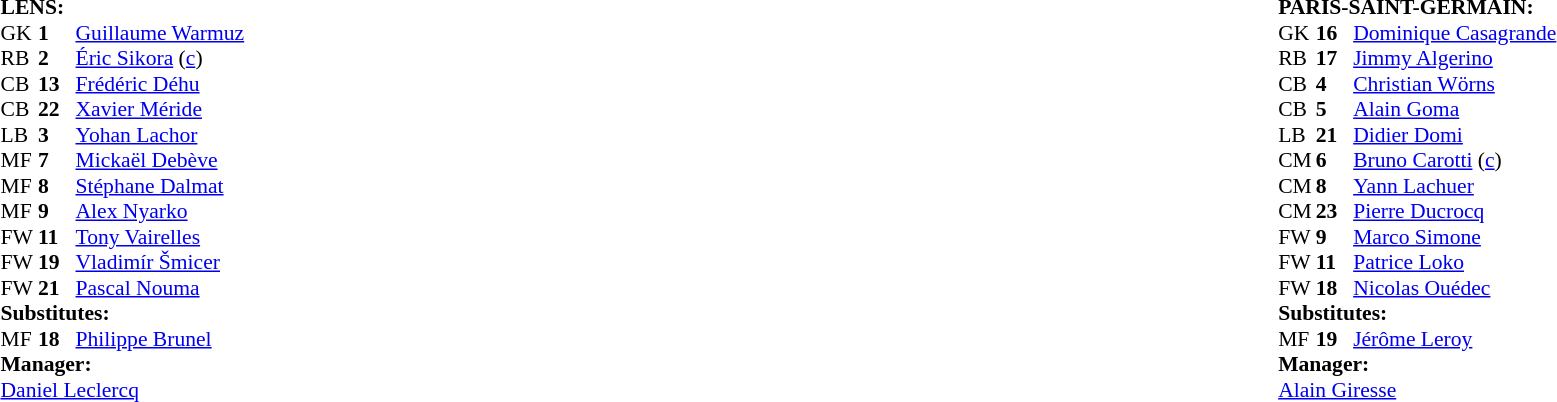<table width="100%">
<tr>
<td valign="top" width="50%"><br><table style="font-size: 90%" cellspacing="0" cellpadding="0">
<tr>
<td colspan="4"><strong>LENS:</strong></td>
</tr>
<tr>
<th width=25></th>
<th width=25></th>
</tr>
<tr>
<td>GK</td>
<td><strong>1</strong></td>
<td> <a href='#'>Guillaume Warmuz</a></td>
</tr>
<tr>
<td>RB</td>
<td><strong>2</strong></td>
<td> <a href='#'>Éric Sikora</a> (<a href='#'>c</a>)</td>
</tr>
<tr>
<td>CB</td>
<td><strong>13</strong></td>
<td> <a href='#'>Frédéric Déhu</a></td>
</tr>
<tr>
<td>CB</td>
<td><strong>22</strong></td>
<td> <a href='#'>Xavier Méride</a></td>
</tr>
<tr>
<td>LB</td>
<td><strong>3</strong></td>
<td> <a href='#'>Yohan Lachor</a></td>
</tr>
<tr>
<td>MF</td>
<td><strong>7</strong></td>
<td> <a href='#'>Mickaël Debève</a></td>
<td></td>
</tr>
<tr>
<td>MF</td>
<td><strong>8</strong></td>
<td> <a href='#'>Stéphane Dalmat</a></td>
</tr>
<tr>
<td>MF</td>
<td><strong>9</strong></td>
<td> <a href='#'>Alex Nyarko</a></td>
</tr>
<tr>
<td>FW</td>
<td><strong>11</strong></td>
<td> <a href='#'>Tony Vairelles</a></td>
</tr>
<tr>
<td>FW</td>
<td><strong>19</strong></td>
<td> <a href='#'>Vladimír Šmicer</a></td>
</tr>
<tr>
<td>FW</td>
<td><strong>21</strong></td>
<td> <a href='#'>Pascal Nouma</a></td>
</tr>
<tr>
<td colspan=3><strong>Substitutes:</strong></td>
</tr>
<tr>
<td>MF</td>
<td><strong>18</strong></td>
<td> <a href='#'>Philippe Brunel</a></td>
<td></td>
</tr>
<tr>
<td colspan=3><strong>Manager:</strong></td>
</tr>
<tr>
<td colspan=4> <a href='#'>Daniel Leclercq</a></td>
</tr>
<tr>
</tr>
</table>
</td>
<td valign="top" width="50%"><br><table style="font-size: 90%" cellspacing="0" cellpadding="0" align=center>
<tr>
<td colspan="4"><strong>PARIS-SAINT-GERMAIN:</strong></td>
</tr>
<tr>
<th width=25></th>
<th width=25></th>
</tr>
<tr>
<td>GK</td>
<td><strong>16</strong></td>
<td> <a href='#'>Dominique Casagrande</a></td>
</tr>
<tr>
<td>RB</td>
<td><strong>17</strong></td>
<td> <a href='#'>Jimmy Algerino</a></td>
</tr>
<tr>
<td>CB</td>
<td><strong>4</strong></td>
<td> <a href='#'>Christian Wörns</a></td>
</tr>
<tr>
<td>CB</td>
<td><strong>5</strong></td>
<td> <a href='#'>Alain Goma</a></td>
</tr>
<tr>
<td>LB</td>
<td><strong>21</strong></td>
<td> <a href='#'>Didier Domi</a></td>
</tr>
<tr>
<td>CM</td>
<td><strong>6</strong></td>
<td> <a href='#'>Bruno Carotti</a> (<a href='#'>c</a>)</td>
</tr>
<tr>
<td>CM</td>
<td><strong>8</strong></td>
<td> <a href='#'>Yann Lachuer</a></td>
</tr>
<tr>
<td>CM</td>
<td><strong>23</strong></td>
<td> <a href='#'>Pierre Ducrocq</a></td>
</tr>
<tr>
<td>FW</td>
<td><strong>9</strong></td>
<td> <a href='#'>Marco Simone</a></td>
</tr>
<tr>
<td>FW</td>
<td><strong>11</strong></td>
<td> <a href='#'>Patrice Loko</a></td>
</tr>
<tr>
<td>FW</td>
<td><strong>18</strong></td>
<td> <a href='#'>Nicolas Ouédec</a></td>
<td></td>
</tr>
<tr>
<td colspan=3><strong>Substitutes:</strong></td>
</tr>
<tr>
<td>MF</td>
<td><strong>19</strong></td>
<td> <a href='#'>Jérôme Leroy</a></td>
<td></td>
</tr>
<tr>
<td colspan=3><strong>Manager:</strong></td>
</tr>
<tr>
<td colspan=4> <a href='#'>Alain Giresse</a></td>
</tr>
</table>
</td>
</tr>
</table>
